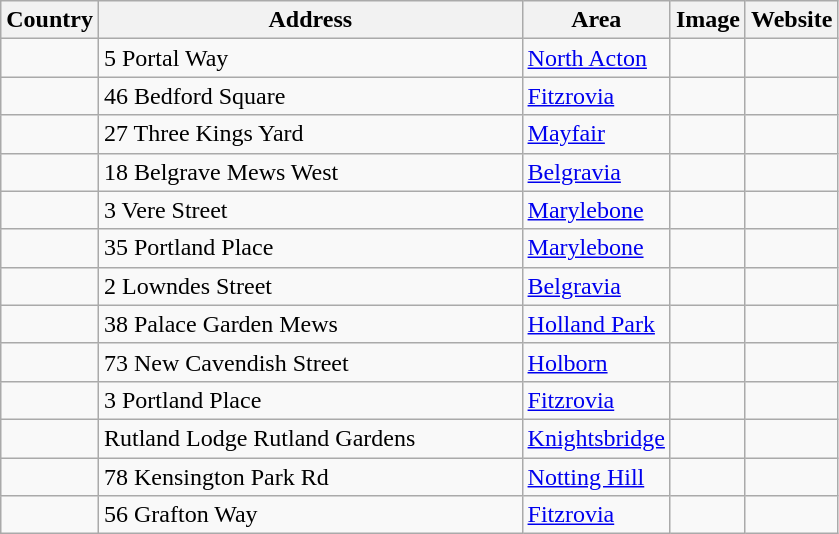<table class="wikitable sortable">
<tr>
<th>Country</th>
<th width=275px>Address</th>
<th>Area</th>
<th>Image</th>
<th>Website</th>
</tr>
<tr>
<td></td>
<td>5 Portal Way</td>
<td><a href='#'>North Acton</a></td>
<td></td>
<td></td>
</tr>
<tr>
<td></td>
<td>46 Bedford Square</td>
<td><a href='#'>Fitzrovia</a></td>
<td></td>
<td></td>
</tr>
<tr>
<td></td>
<td>27 Three Kings Yard</td>
<td><a href='#'>Mayfair</a></td>
<td></td>
<td></td>
</tr>
<tr>
<td></td>
<td>18 Belgrave Mews West</td>
<td><a href='#'>Belgravia</a></td>
<td></td>
<td></td>
</tr>
<tr>
<td></td>
<td>3 Vere Street</td>
<td><a href='#'>Marylebone</a></td>
<td></td>
<td></td>
</tr>
<tr>
<td></td>
<td>35 Portland Place</td>
<td><a href='#'>Marylebone</a></td>
<td></td>
<td></td>
</tr>
<tr>
<td></td>
<td>2 Lowndes Street</td>
<td><a href='#'>Belgravia</a></td>
<td></td>
<td></td>
</tr>
<tr>
<td></td>
<td>38 Palace Garden Mews</td>
<td><a href='#'>Holland Park</a></td>
<td></td>
<td></td>
</tr>
<tr>
<td></td>
<td>73 New Cavendish Street</td>
<td><a href='#'>Holborn</a></td>
<td></td>
<td></td>
</tr>
<tr>
<td></td>
<td>3 Portland Place</td>
<td><a href='#'>Fitzrovia</a></td>
<td></td>
<td></td>
</tr>
<tr>
<td></td>
<td>Rutland Lodge Rutland Gardens</td>
<td><a href='#'>Knightsbridge</a></td>
<td></td>
<td></td>
</tr>
<tr>
<td></td>
<td>78 Kensington Park Rd</td>
<td><a href='#'>Notting Hill</a></td>
<td></td>
<td></td>
</tr>
<tr>
<td></td>
<td>56 Grafton Way</td>
<td><a href='#'>Fitzrovia</a></td>
<td></td>
<td></td>
</tr>
</table>
